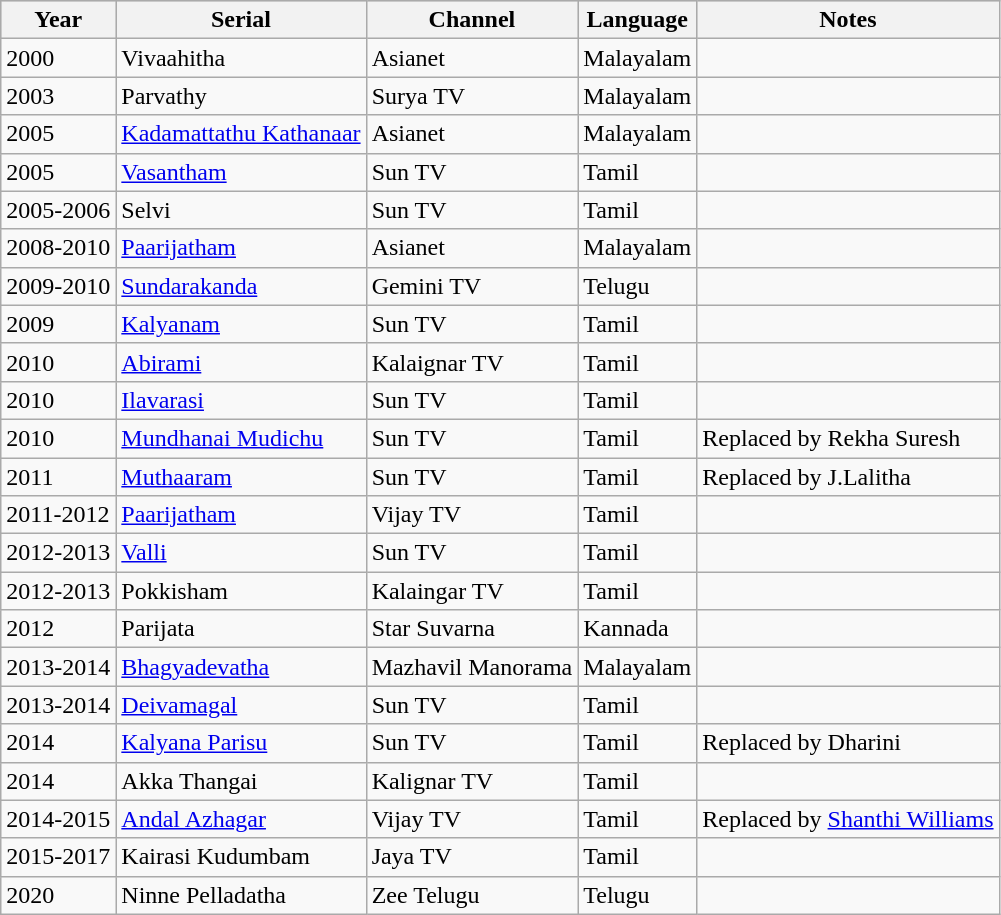<table class="wikitable">
<tr style="background:#ccc; text-align:center;">
<th>Year</th>
<th>Serial</th>
<th>Channel</th>
<th>Language</th>
<th>Notes</th>
</tr>
<tr>
<td>2000</td>
<td>Vivaahitha</td>
<td>Asianet</td>
<td>Malayalam</td>
<td></td>
</tr>
<tr>
<td>2003</td>
<td>Parvathy</td>
<td>Surya TV</td>
<td>Malayalam</td>
<td></td>
</tr>
<tr>
<td>2005</td>
<td><a href='#'>Kadamattathu Kathanaar</a></td>
<td>Asianet</td>
<td>Malayalam</td>
<td></td>
</tr>
<tr>
<td>2005</td>
<td><a href='#'>Vasantham</a></td>
<td>Sun TV</td>
<td>Tamil</td>
<td></td>
</tr>
<tr>
<td>2005-2006</td>
<td>Selvi</td>
<td>Sun TV</td>
<td>Tamil</td>
<td></td>
</tr>
<tr>
<td>2008-2010</td>
<td><a href='#'>Paarijatham</a></td>
<td>Asianet</td>
<td>Malayalam</td>
<td></td>
</tr>
<tr>
<td>2009-2010</td>
<td><a href='#'>Sundarakanda</a></td>
<td>Gemini TV</td>
<td>Telugu</td>
<td></td>
</tr>
<tr>
<td>2009</td>
<td><a href='#'>Kalyanam</a></td>
<td>Sun TV</td>
<td>Tamil</td>
<td></td>
</tr>
<tr>
<td>2010</td>
<td><a href='#'>Abirami</a></td>
<td>Kalaignar TV</td>
<td>Tamil</td>
<td></td>
</tr>
<tr>
<td>2010</td>
<td><a href='#'>Ilavarasi</a></td>
<td>Sun TV</td>
<td>Tamil</td>
<td></td>
</tr>
<tr>
<td>2010</td>
<td><a href='#'>Mundhanai Mudichu</a></td>
<td>Sun TV</td>
<td>Tamil</td>
<td>Replaced by Rekha Suresh</td>
</tr>
<tr>
<td>2011</td>
<td><a href='#'>Muthaaram</a></td>
<td>Sun TV</td>
<td>Tamil</td>
<td>Replaced by J.Lalitha</td>
</tr>
<tr>
<td>2011-2012</td>
<td><a href='#'>Paarijatham</a></td>
<td>Vijay TV</td>
<td>Tamil</td>
<td></td>
</tr>
<tr>
<td>2012-2013</td>
<td><a href='#'>Valli</a></td>
<td>Sun TV</td>
<td>Tamil</td>
<td></td>
</tr>
<tr>
<td>2012-2013</td>
<td>Pokkisham</td>
<td>Kalaingar TV</td>
<td>Tamil</td>
<td></td>
</tr>
<tr>
<td>2012</td>
<td>Parijata</td>
<td>Star Suvarna</td>
<td>Kannada</td>
<td></td>
</tr>
<tr>
<td>2013-2014</td>
<td><a href='#'>Bhagyadevatha</a></td>
<td>Mazhavil Manorama</td>
<td>Malayalam</td>
<td></td>
</tr>
<tr>
<td>2013-2014</td>
<td><a href='#'>Deivamagal</a></td>
<td>Sun TV</td>
<td>Tamil</td>
<td></td>
</tr>
<tr>
<td>2014</td>
<td><a href='#'>Kalyana Parisu</a></td>
<td>Sun TV</td>
<td>Tamil</td>
<td>Replaced by Dharini</td>
</tr>
<tr>
<td>2014</td>
<td>Akka Thangai</td>
<td>Kalignar TV</td>
<td>Tamil</td>
<td></td>
</tr>
<tr>
<td>2014-2015</td>
<td><a href='#'>Andal Azhagar</a></td>
<td>Vijay TV</td>
<td>Tamil</td>
<td>Replaced by <a href='#'>Shanthi Williams</a></td>
</tr>
<tr>
<td>2015-2017</td>
<td>Kairasi Kudumbam</td>
<td>Jaya TV</td>
<td>Tamil</td>
<td></td>
</tr>
<tr>
<td>2020</td>
<td>Ninne Pelladatha</td>
<td>Zee Telugu</td>
<td>Telugu</td>
<td></td>
</tr>
</table>
